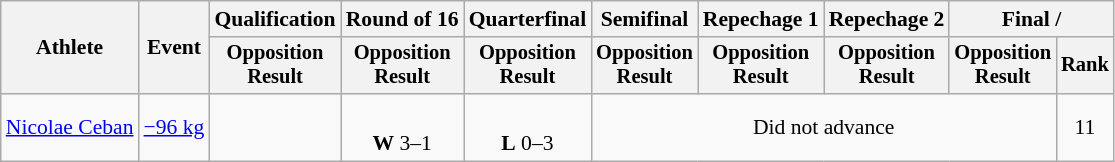<table class="wikitable" style="font-size:90%">
<tr>
<th rowspan="2">Athlete</th>
<th rowspan="2">Event</th>
<th>Qualification</th>
<th>Round of 16</th>
<th>Quarterfinal</th>
<th>Semifinal</th>
<th>Repechage 1</th>
<th>Repechage 2</th>
<th colspan=2>Final / </th>
</tr>
<tr style="font-size: 95%">
<th>Opposition<br>Result</th>
<th>Opposition<br>Result</th>
<th>Opposition<br>Result</th>
<th>Opposition<br>Result</th>
<th>Opposition<br>Result</th>
<th>Opposition<br>Result</th>
<th>Opposition<br>Result</th>
<th>Rank</th>
</tr>
<tr align=center>
<td align=left><a href='#'>Nicolae Ceban</a></td>
<td align=left><a href='#'>−96 kg</a></td>
<td></td>
<td><br><strong>W</strong> 3–1 <sup></sup></td>
<td><br><strong>L</strong> 0–3 <sup></sup></td>
<td colspan=4>Did not advance</td>
<td>11</td>
</tr>
</table>
